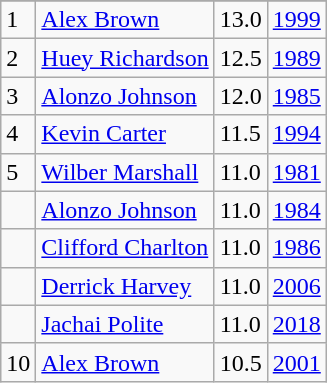<table class="wikitable">
<tr>
</tr>
<tr>
<td>1</td>
<td><a href='#'>Alex Brown</a></td>
<td>13.0</td>
<td><a href='#'>1999</a></td>
</tr>
<tr>
<td>2</td>
<td><a href='#'>Huey Richardson</a></td>
<td>12.5</td>
<td><a href='#'>1989</a></td>
</tr>
<tr>
<td>3</td>
<td><a href='#'>Alonzo Johnson</a></td>
<td>12.0</td>
<td><a href='#'>1985</a></td>
</tr>
<tr>
<td>4</td>
<td><a href='#'>Kevin Carter</a></td>
<td>11.5</td>
<td><a href='#'>1994</a></td>
</tr>
<tr>
<td>5</td>
<td><a href='#'>Wilber Marshall</a></td>
<td>11.0</td>
<td><a href='#'>1981</a></td>
</tr>
<tr>
<td></td>
<td><a href='#'>Alonzo Johnson</a></td>
<td>11.0</td>
<td><a href='#'>1984</a></td>
</tr>
<tr>
<td></td>
<td><a href='#'>Clifford Charlton</a></td>
<td>11.0</td>
<td><a href='#'>1986</a></td>
</tr>
<tr>
<td></td>
<td><a href='#'>Derrick Harvey</a></td>
<td>11.0</td>
<td><a href='#'>2006</a></td>
</tr>
<tr>
<td></td>
<td><a href='#'>Jachai Polite</a></td>
<td>11.0</td>
<td><a href='#'>2018</a></td>
</tr>
<tr>
<td>10</td>
<td><a href='#'>Alex Brown</a></td>
<td>10.5</td>
<td><a href='#'>2001</a></td>
</tr>
</table>
